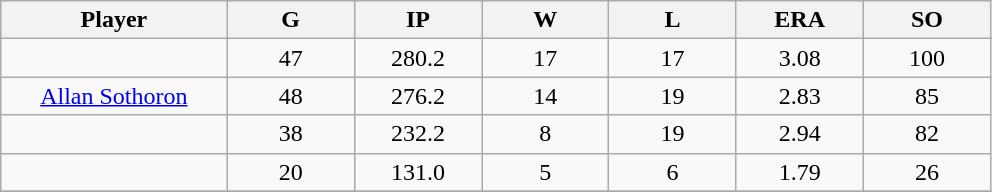<table class="wikitable sortable">
<tr>
<th bgcolor="#DDDDFF" width="16%">Player</th>
<th bgcolor="#DDDDFF" width="9%">G</th>
<th bgcolor="#DDDDFF" width="9%">IP</th>
<th bgcolor="#DDDDFF" width="9%">W</th>
<th bgcolor="#DDDDFF" width="9%">L</th>
<th bgcolor="#DDDDFF" width="9%">ERA</th>
<th bgcolor="#DDDDFF" width="9%">SO</th>
</tr>
<tr align="center">
<td></td>
<td>47</td>
<td>280.2</td>
<td>17</td>
<td>17</td>
<td>3.08</td>
<td>100</td>
</tr>
<tr align="center">
<td><a href='#'>Allan Sothoron</a></td>
<td>48</td>
<td>276.2</td>
<td>14</td>
<td>19</td>
<td>2.83</td>
<td>85</td>
</tr>
<tr align=center>
<td></td>
<td>38</td>
<td>232.2</td>
<td>8</td>
<td>19</td>
<td>2.94</td>
<td>82</td>
</tr>
<tr align="center">
<td></td>
<td>20</td>
<td>131.0</td>
<td>5</td>
<td>6</td>
<td>1.79</td>
<td>26</td>
</tr>
<tr align="center">
</tr>
</table>
